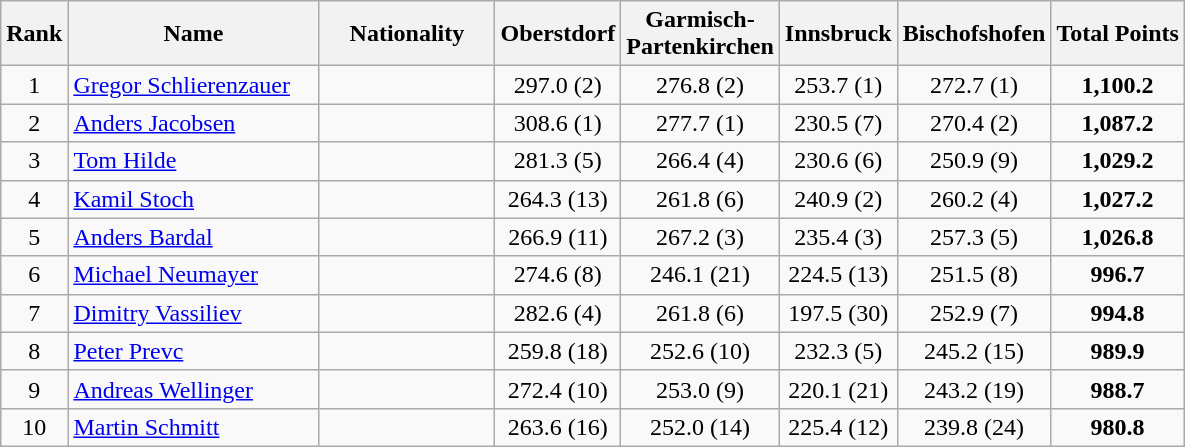<table class="wikitable sortable">
<tr>
<th align=Center>Rank</th>
<th width=160>Name</th>
<th width=110>Nationality</th>
<th>Oberstdorf</th>
<th>Garmisch-<br>Partenkirchen</th>
<th>Innsbruck</th>
<th>Bischofshofen</th>
<th>Total Points</th>
</tr>
<tr>
<td align=center>1</td>
<td align=left><a href='#'>Gregor Schlierenzauer</a></td>
<td align=left></td>
<td align=center>297.0 (2)</td>
<td align=center>276.8 (2)</td>
<td align=center>253.7 (1)</td>
<td align=center>272.7 (1)</td>
<td align=center><strong>1,100.2</strong></td>
</tr>
<tr>
<td align=center>2</td>
<td align=left><a href='#'>Anders Jacobsen</a></td>
<td align=left></td>
<td align=center>308.6 (1)</td>
<td align=center>277.7 (1)</td>
<td align=center>230.5 (7)</td>
<td align=center>270.4 (2)</td>
<td align=center><strong>1,087.2</strong></td>
</tr>
<tr>
<td align=center>3</td>
<td align=left><a href='#'>Tom Hilde</a></td>
<td align=left></td>
<td align=center>281.3 (5)</td>
<td align=center>266.4 (4)</td>
<td align=center>230.6 (6)</td>
<td align=center>250.9 (9)</td>
<td align=center><strong>1,029.2</strong></td>
</tr>
<tr>
<td align=center>4</td>
<td align=left><a href='#'>Kamil Stoch</a></td>
<td align=left></td>
<td align=center>264.3 (13)</td>
<td align=center>261.8 (6)</td>
<td align=center>240.9 (2)</td>
<td align=center>260.2 (4)</td>
<td align=center><strong>1,027.2</strong></td>
</tr>
<tr>
<td align=center>5</td>
<td align=left><a href='#'>Anders Bardal</a></td>
<td align=left></td>
<td align=center>266.9 (11)</td>
<td align=center>267.2 (3)</td>
<td align=center>235.4 (3)</td>
<td align=center>257.3 (5)</td>
<td align=center><strong>1,026.8</strong></td>
</tr>
<tr>
<td align=center>6</td>
<td align=left><a href='#'>Michael Neumayer</a></td>
<td align=left></td>
<td align=center>274.6 (8)</td>
<td align=center>246.1 (21)</td>
<td align=center>224.5 (13)</td>
<td align=center>251.5 (8)</td>
<td align=center><strong>996.7</strong></td>
</tr>
<tr>
<td align=center>7</td>
<td align=left><a href='#'>Dimitry Vassiliev</a></td>
<td align=left></td>
<td align=center>282.6 (4)</td>
<td align=center>261.8 (6)</td>
<td align=center>197.5 (30)</td>
<td align=center>252.9 (7)</td>
<td align=center><strong>994.8</strong></td>
</tr>
<tr>
<td align=center>8</td>
<td align=left><a href='#'>Peter Prevc</a></td>
<td align=left></td>
<td align=center>259.8 (18)</td>
<td align=center>252.6 (10)</td>
<td align=center>232.3 (5)</td>
<td align=center>245.2 (15)</td>
<td align=center><strong>989.9</strong></td>
</tr>
<tr>
<td align=center>9</td>
<td align=left><a href='#'>Andreas Wellinger</a></td>
<td align=left></td>
<td align=center>272.4 (10)</td>
<td align=center>253.0 (9)</td>
<td align=center>220.1 (21)</td>
<td align=center>243.2 (19)</td>
<td align=center><strong>988.7</strong></td>
</tr>
<tr>
<td align=center>10</td>
<td align=left><a href='#'>Martin Schmitt</a></td>
<td align=left></td>
<td align=center>263.6 (16)</td>
<td align=center>252.0 (14)</td>
<td align=center>225.4 (12)</td>
<td align=center>239.8 (24)</td>
<td align=center><strong>980.8</strong></td>
</tr>
</table>
